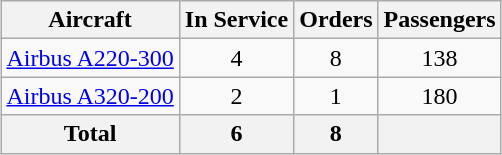<table class="wikitable" style="margin:1em auto; border-collapse:collapse;text-align:center">
<tr>
<th>Aircraft</th>
<th>In Service</th>
<th>Orders</th>
<th>Passengers</th>
</tr>
<tr>
<td><a href='#'>Airbus A220-300</a></td>
<td>4</td>
<td>8</td>
<td>138</td>
</tr>
<tr>
<td><a href='#'>Airbus A320-200</a></td>
<td>2</td>
<td>1</td>
<td>180</td>
</tr>
<tr>
<th>Total</th>
<th>6</th>
<th>8</th>
<th></th>
</tr>
</table>
